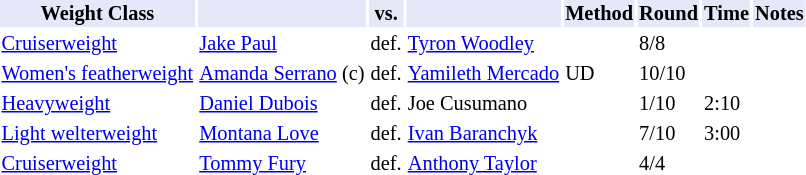<table class="toccolours" style="font-size: 85%;">
<tr>
<th style="background:#e6e8fa; color:#000; text-align:center;">Weight Class</th>
<th style="background:#e6e8fa; color:#000; text-align:center;"></th>
<th style="background:#e6e8fa; color:#000; text-align:center;">vs.</th>
<th style="background:#e6e8fa; color:#000; text-align:center;"></th>
<th style="background:#e6e8fa; color:#000; text-align:center;">Method</th>
<th style="background:#e6e8fa; color:#000; text-align:center;">Round</th>
<th style="background:#e6e8fa; color:#000; text-align:center;">Time</th>
<th style="background:#e6e8fa; color:#000; text-align:center;">Notes</th>
</tr>
<tr>
<td><a href='#'>Cruiserweight</a></td>
<td> <a href='#'>Jake Paul</a></td>
<td>def.</td>
<td> <a href='#'>Tyron Woodley</a></td>
<td></td>
<td>8/8</td>
<td></td>
<td></td>
</tr>
<tr>
<td><a href='#'>Women's featherweight</a></td>
<td> <a href='#'>Amanda Serrano</a> (c)</td>
<td>def.</td>
<td> <a href='#'>Yamileth Mercado</a></td>
<td>UD</td>
<td>10/10</td>
<td></td>
<td></td>
</tr>
<tr>
<td><a href='#'>Heavyweight</a></td>
<td> <a href='#'>Daniel Dubois</a></td>
<td>def.</td>
<td> Joe Cusumano</td>
<td></td>
<td>1/10</td>
<td>2:10</td>
<td></td>
</tr>
<tr>
<td><a href='#'>Light welterweight</a></td>
<td> <a href='#'>Montana Love</a></td>
<td>def.</td>
<td> <a href='#'>Ivan Baranchyk</a></td>
<td></td>
<td>7/10</td>
<td>3:00</td>
<td></td>
</tr>
<tr>
<td><a href='#'>Cruiserweight</a></td>
<td> <a href='#'>Tommy Fury</a></td>
<td>def.</td>
<td> <a href='#'>Anthony Taylor</a></td>
<td></td>
<td>4/4</td>
<td></td>
<td></td>
</tr>
</table>
